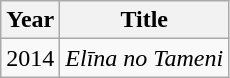<table class="wikitable">
<tr>
<th>Year</th>
<th>Title</th>
</tr>
<tr>
<td>2014</td>
<td><em>Elīna no Tameni</em></td>
</tr>
</table>
